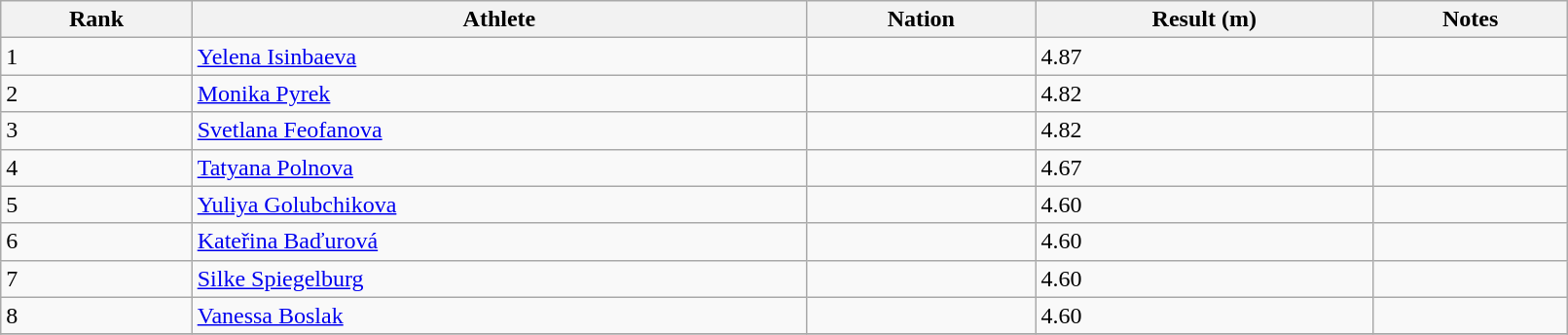<table class="wikitable" style="text=align:center;" width=85%>
<tr>
<th>Rank</th>
<th>Athlete</th>
<th>Nation</th>
<th>Result (m)</th>
<th>Notes</th>
</tr>
<tr>
<td>1</td>
<td><a href='#'>Yelena Isinbaeva</a></td>
<td></td>
<td>4.87</td>
<td></td>
</tr>
<tr>
<td>2</td>
<td><a href='#'>Monika Pyrek</a></td>
<td></td>
<td>4.82</td>
<td></td>
</tr>
<tr>
<td>3</td>
<td><a href='#'>Svetlana Feofanova</a></td>
<td></td>
<td>4.82</td>
<td></td>
</tr>
<tr>
<td>4</td>
<td><a href='#'>Tatyana Polnova</a></td>
<td></td>
<td>4.67</td>
<td></td>
</tr>
<tr>
<td>5</td>
<td><a href='#'>Yuliya Golubchikova</a></td>
<td></td>
<td>4.60</td>
<td></td>
</tr>
<tr>
<td>6</td>
<td><a href='#'>Kateřina Baďurová</a></td>
<td></td>
<td>4.60</td>
<td></td>
</tr>
<tr>
<td>7</td>
<td><a href='#'>Silke Spiegelburg</a></td>
<td></td>
<td>4.60</td>
<td></td>
</tr>
<tr>
<td>8</td>
<td><a href='#'>Vanessa Boslak</a></td>
<td></td>
<td>4.60</td>
<td></td>
</tr>
<tr>
</tr>
</table>
